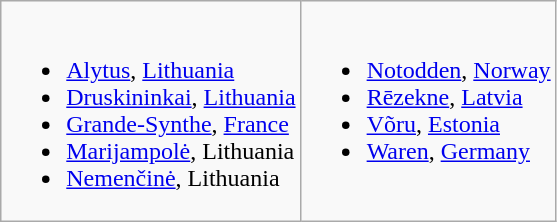<table class="wikitable">
<tr valign="top">
<td><br><ul><li> <a href='#'>Alytus</a>, <a href='#'>Lithuania</a></li><li> <a href='#'>Druskininkai</a>, <a href='#'>Lithuania</a></li><li> <a href='#'>Grande-Synthe</a>, <a href='#'>France</a></li><li> <a href='#'>Marijampolė</a>, Lithuania</li><li> <a href='#'>Nemenčinė</a>, Lithuania</li></ul></td>
<td><br><ul><li> <a href='#'>Notodden</a>, <a href='#'>Norway</a></li><li> <a href='#'>Rēzekne</a>, <a href='#'>Latvia</a></li><li> <a href='#'>Võru</a>, <a href='#'>Estonia</a></li><li> <a href='#'>Waren</a>, <a href='#'>Germany</a></li></ul></td>
</tr>
</table>
